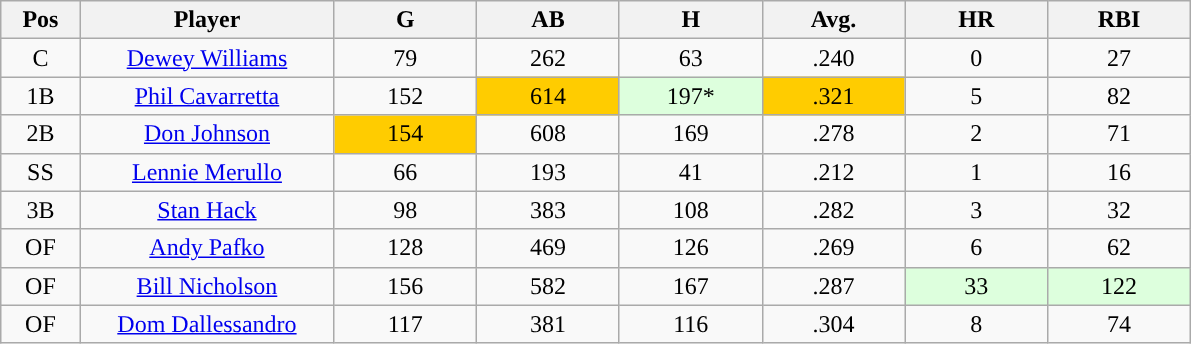<table class="wikitable sortable">
<tr>
<th bgcolor="#DDDDFF" width="5%">Pos</th>
<th bgcolor="#DDDDFF" width="16%">Player</th>
<th bgcolor="#DDDDFF" width="9%">G</th>
<th bgcolor="#DDDDFF" width="9%">AB</th>
<th bgcolor="#DDDDFF" width="9%">H</th>
<th bgcolor="#DDDDFF" width="9%">Avg.</th>
<th bgcolor="#DDDDFF" width="9%">HR</th>
<th bgcolor="#DDDDFF" width="9%">RBI</th>
</tr>
<tr align="center">
<td>C</td>
<td><a href='#'>Dewey Williams</a></td>
<td>79</td>
<td>262</td>
<td>63</td>
<td>.240</td>
<td>0</td>
<td>27</td>
</tr>
<tr align=center>
<td>1B</td>
<td><a href='#'>Phil Cavarretta</a></td>
<td>152</td>
<td style="background:#fc0;">614</td>
<td style="background:#DDFFDD;">197*</td>
<td style="background:#fc0;">.321</td>
<td>5</td>
<td>82</td>
</tr>
<tr align=center>
<td>2B</td>
<td><a href='#'>Don Johnson</a></td>
<td style="background:#fc0;">154</td>
<td>608</td>
<td>169</td>
<td>.278</td>
<td>2</td>
<td>71</td>
</tr>
<tr align=center>
<td>SS</td>
<td><a href='#'>Lennie Merullo</a></td>
<td>66</td>
<td>193</td>
<td>41</td>
<td>.212</td>
<td>1</td>
<td>16</td>
</tr>
<tr align=center>
<td>3B</td>
<td><a href='#'>Stan Hack</a></td>
<td>98</td>
<td>383</td>
<td>108</td>
<td>.282</td>
<td>3</td>
<td>32</td>
</tr>
<tr align=center>
<td>OF</td>
<td><a href='#'>Andy Pafko</a></td>
<td>128</td>
<td>469</td>
<td>126</td>
<td>.269</td>
<td>6</td>
<td>62</td>
</tr>
<tr align=center>
<td>OF</td>
<td><a href='#'>Bill Nicholson</a></td>
<td>156</td>
<td>582</td>
<td>167</td>
<td>.287</td>
<td style="background:#DDFFDD;">33</td>
<td style="background:#DDFFDD;">122</td>
</tr>
<tr align=center>
<td>OF</td>
<td><a href='#'>Dom Dallessandro</a></td>
<td>117</td>
<td>381</td>
<td>116</td>
<td>.304</td>
<td>8</td>
<td>74</td>
</tr>
</table>
